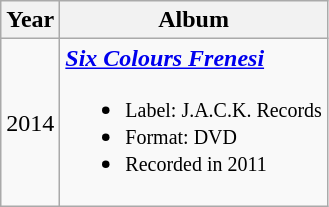<table class="wikitable">
<tr>
<th>Year</th>
<th>Album</th>
</tr>
<tr>
<td>2014</td>
<td><strong><em><a href='#'>Six Colours Frenesi</a></em></strong><br><ul><li><small>Label: J.A.C.K. Records</small></li><li><small>Format: DVD</small></li><li><small>Recorded in 2011</small></li></ul></td>
</tr>
</table>
